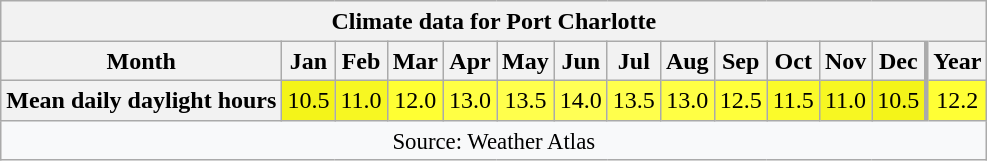<table style="text-align:center;line-height:1.2em;" class="wikitable mw-collapsible">
<tr>
<th Colspan=14>Climate data for Port Charlotte</th>
</tr>
<tr>
<th>Month</th>
<th>Jan</th>
<th>Feb</th>
<th>Mar</th>
<th>Apr</th>
<th>May</th>
<th>Jun</th>
<th>Jul</th>
<th>Aug</th>
<th>Sep</th>
<th>Oct</th>
<th>Nov</th>
<th>Dec</th>
<th style="border-left-width:medium">Year</th>
</tr>
<tr>
<th>Mean daily daylight hours</th>
<td style="background:#F4F419;color:#000000;">10.5</td>
<td style="background:#F7F722;color:#000000;">11.0</td>
<td style="background:#FFFF33;color:#000000;">12.0</td>
<td style="background:#FFFF44;color:#000000;">13.0</td>
<td style="background:#FFFF4C;color:#000000;">13.5</td>
<td style="background:#FFFF55;color:#000000;">14.0</td>
<td style="background:#FFFF4C;color:#000000;">13.5</td>
<td style="background:#FFFF44;color:#000000;">13.0</td>
<td style="background:#FFFF3B;color:#000000;">12.5</td>
<td style="background:#FBFB2A;color:#000000;">11.5</td>
<td style="background:#F7F722;color:#000000;">11.0</td>
<td style="background:#F4F419;color:#000000;">10.5</td>
<td style="background:#FFFF35;color:#000000;border-left-width:medium">12.2</td>
</tr>
<tr>
<th Colspan=14 style="background:#f8f9fa;font-weight:normal;font-size:95%;">Source: Weather Atlas </th>
</tr>
</table>
